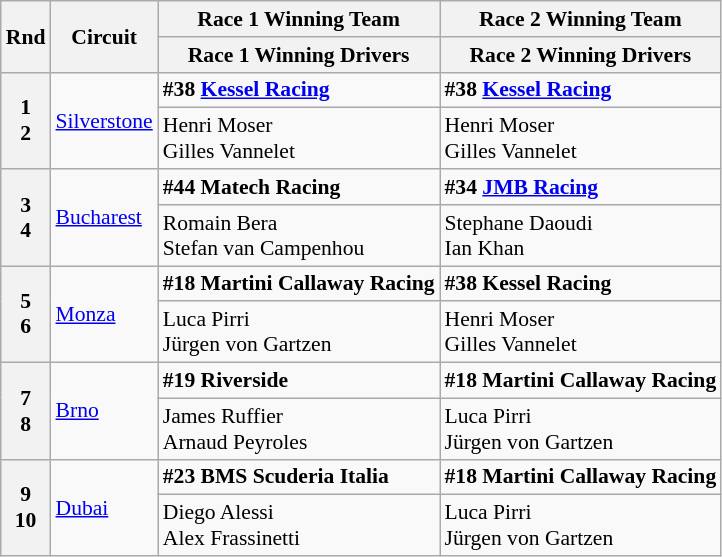<table class="wikitable" style="font-size: 90%;">
<tr>
<th rowspan=2>Rnd</th>
<th rowspan=2>Circuit</th>
<th>Race 1 Winning Team</th>
<th>Race 2 Winning Team</th>
</tr>
<tr>
<th>Race 1 Winning Drivers</th>
<th>Race 2 Winning Drivers</th>
</tr>
<tr>
<th rowspan=2>1<br>2</th>
<td rowspan=2><a href='#'>Silverstone</a></td>
<td><strong> #38 <a href='#'>Kessel Racing</a></strong></td>
<td><strong> #38 <a href='#'>Kessel Racing</a></strong></td>
</tr>
<tr>
<td> Henri Moser<br> Gilles Vannelet</td>
<td> Henri Moser<br> Gilles Vannelet</td>
</tr>
<tr>
<th rowspan=2>3<br>4</th>
<td rowspan=2><a href='#'>Bucharest</a></td>
<td><strong> #44 Matech Racing</strong></td>
<td><strong> #34 <a href='#'>JMB Racing</a></strong></td>
</tr>
<tr>
<td> Romain Bera<br> Stefan van Campenhou</td>
<td> Stephane Daoudi<br> Ian Khan</td>
</tr>
<tr>
<th rowspan=2>5<br>6</th>
<td rowspan=2><a href='#'>Monza</a></td>
<td><strong> #18 Martini Callaway Racing</strong></td>
<td><strong> #38 Kessel Racing</strong></td>
</tr>
<tr>
<td> Luca Pirri<br> Jürgen von Gartzen</td>
<td> Henri Moser<br> Gilles Vannelet</td>
</tr>
<tr>
<th rowspan=2>7<br>8</th>
<td rowspan=2><a href='#'>Brno</a></td>
<td><strong> #19 Riverside</strong></td>
<td><strong> #18 Martini Callaway Racing</strong></td>
</tr>
<tr>
<td> James Ruffier<br> Arnaud Peyroles</td>
<td> Luca Pirri<br> Jürgen von Gartzen</td>
</tr>
<tr>
<th rowspan=2>9<br>10</th>
<td rowspan=2><a href='#'>Dubai</a></td>
<td><strong> #23 BMS Scuderia Italia</strong></td>
<td><strong> #18 Martini Callaway Racing</strong></td>
</tr>
<tr>
<td> Diego Alessi<br> Alex Frassinetti</td>
<td> Luca Pirri<br> Jürgen von Gartzen</td>
</tr>
</table>
